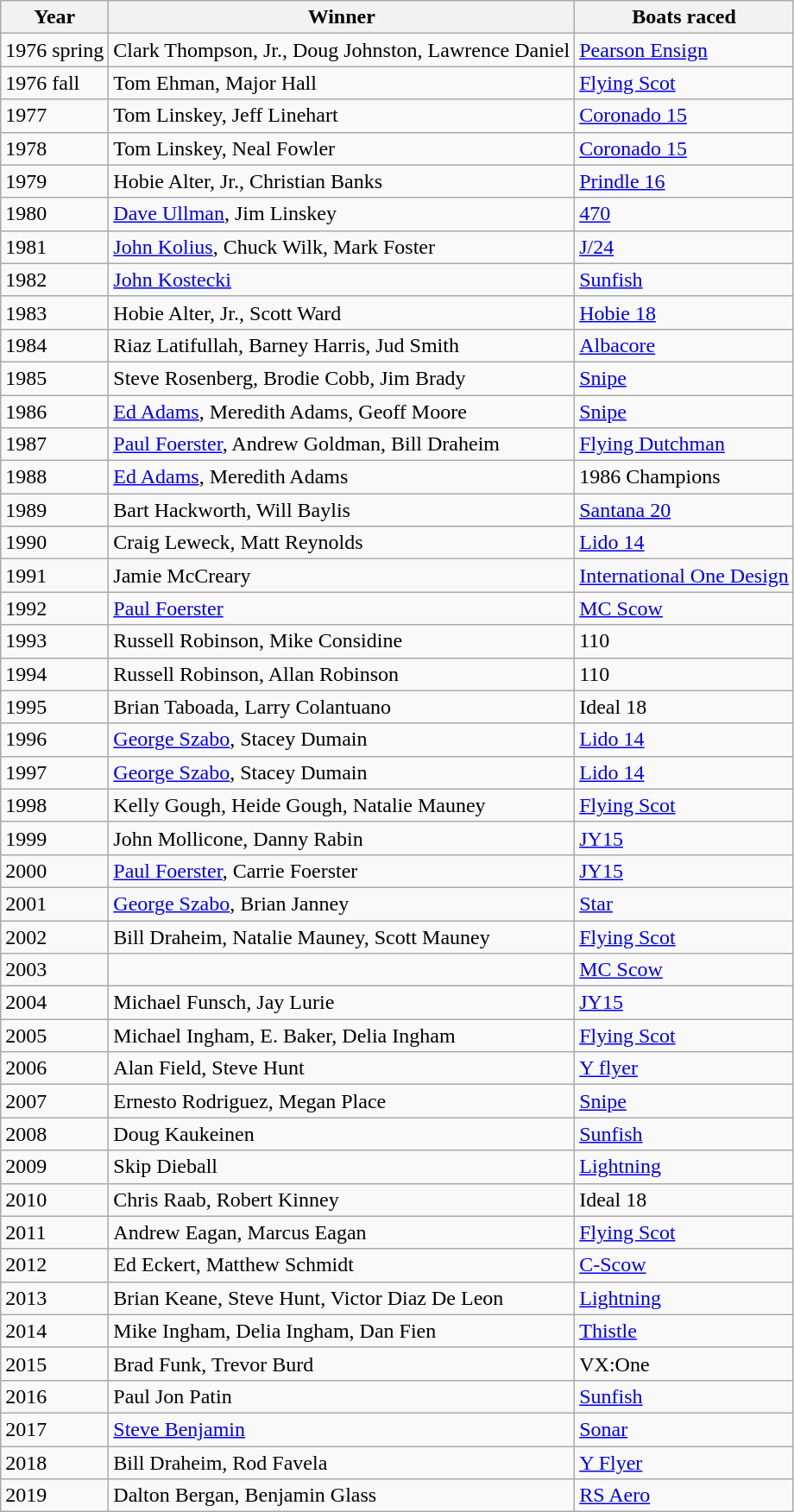<table class="wikitable">
<tr>
<th>Year</th>
<th>Winner</th>
<th>Boats raced</th>
</tr>
<tr>
<td>1976 spring</td>
<td>Clark Thompson, Jr., Doug Johnston, Lawrence Daniel</td>
<td><a href='#'>Pearson Ensign</a></td>
</tr>
<tr>
<td>1976 fall</td>
<td>Tom Ehman, Major Hall</td>
<td><a href='#'>Flying Scot</a></td>
</tr>
<tr>
<td>1977</td>
<td>Tom Linskey, Jeff Linehart</td>
<td><a href='#'>Coronado 15</a></td>
</tr>
<tr>
<td>1978</td>
<td>Tom Linskey, Neal Fowler</td>
<td><a href='#'>Coronado 15</a></td>
</tr>
<tr>
<td>1979</td>
<td>Hobie Alter, Jr., Christian Banks</td>
<td><a href='#'>Prindle 16</a></td>
</tr>
<tr>
<td>1980</td>
<td><a href='#'>Dave Ullman</a>, Jim Linskey</td>
<td><a href='#'>470</a></td>
</tr>
<tr>
<td>1981</td>
<td><a href='#'>John Kolius</a>, Chuck Wilk, Mark Foster</td>
<td><a href='#'>J/24</a></td>
</tr>
<tr>
<td>1982</td>
<td><a href='#'>John Kostecki</a></td>
<td><a href='#'>Sunfish</a></td>
</tr>
<tr>
<td>1983</td>
<td>Hobie Alter, Jr., Scott Ward</td>
<td><a href='#'>Hobie 18</a></td>
</tr>
<tr>
<td>1984</td>
<td>Riaz Latifullah, Barney Harris, Jud Smith</td>
<td><a href='#'>Albacore</a></td>
</tr>
<tr>
<td>1985</td>
<td>Steve Rosenberg, Brodie Cobb, Jim Brady</td>
<td><a href='#'>Snipe</a></td>
</tr>
<tr>
<td>1986</td>
<td><a href='#'>Ed Adams</a>, Meredith Adams, Geoff Moore</td>
<td><a href='#'>Snipe</a></td>
</tr>
<tr>
<td>1987</td>
<td><a href='#'>Paul Foerster</a>, Andrew Goldman, Bill Draheim</td>
<td><a href='#'>Flying Dutchman</a></td>
</tr>
<tr>
<td>1988</td>
<td><a href='#'>Ed Adams</a>, Meredith Adams</td>
<td>1986 Champions</td>
</tr>
<tr>
<td>1989</td>
<td>Bart Hackworth, Will Baylis</td>
<td><a href='#'>Santana 20</a></td>
</tr>
<tr>
<td>1990</td>
<td>Craig Leweck, Matt Reynolds</td>
<td><a href='#'>Lido 14</a></td>
</tr>
<tr>
<td>1991</td>
<td>Jamie McCreary</td>
<td><a href='#'>International One Design</a></td>
</tr>
<tr>
<td>1992</td>
<td><a href='#'>Paul Foerster</a></td>
<td><a href='#'>MC Scow</a></td>
</tr>
<tr>
<td>1993</td>
<td>Russell Robinson, Mike Considine</td>
<td>110</td>
</tr>
<tr>
<td>1994</td>
<td>Russell Robinson, Allan Robinson</td>
<td>110</td>
</tr>
<tr>
<td>1995</td>
<td>Brian Taboada, Larry Colantuano</td>
<td>Ideal 18</td>
</tr>
<tr>
<td>1996</td>
<td><a href='#'>George Szabo</a>, Stacey Dumain</td>
<td><a href='#'>Lido 14</a></td>
</tr>
<tr>
<td>1997</td>
<td><a href='#'>George Szabo</a>, Stacey Dumain</td>
<td><a href='#'>Lido 14</a></td>
</tr>
<tr>
<td>1998</td>
<td>Kelly Gough, Heide Gough, Natalie Mauney</td>
<td><a href='#'>Flying Scot</a></td>
</tr>
<tr>
<td>1999</td>
<td>John Mollicone, Danny Rabin</td>
<td><a href='#'>JY15</a></td>
</tr>
<tr>
<td>2000</td>
<td><a href='#'>Paul Foerster</a>, Carrie Foerster</td>
<td><a href='#'>JY15</a></td>
</tr>
<tr>
<td>2001</td>
<td><a href='#'>George Szabo</a>, Brian Janney</td>
<td><a href='#'>Star</a></td>
</tr>
<tr>
<td>2002</td>
<td>Bill Draheim, Natalie Mauney, Scott Mauney</td>
<td><a href='#'>Flying Scot</a></td>
</tr>
<tr>
<td>2003</td>
<td></td>
<td><a href='#'>MC Scow</a></td>
</tr>
<tr>
<td>2004</td>
<td>Michael Funsch, Jay Lurie</td>
<td><a href='#'>JY15</a></td>
</tr>
<tr>
<td>2005</td>
<td>Michael Ingham, E. Baker, Delia Ingham</td>
<td><a href='#'>Flying Scot</a></td>
</tr>
<tr>
<td>2006</td>
<td>Alan Field, Steve Hunt</td>
<td><a href='#'>Y flyer</a></td>
</tr>
<tr>
<td>2007</td>
<td>Ernesto Rodriguez, Megan Place</td>
<td><a href='#'>Snipe</a></td>
</tr>
<tr>
<td>2008</td>
<td>Doug Kaukeinen</td>
<td><a href='#'>Sunfish</a></td>
</tr>
<tr>
<td>2009</td>
<td>Skip Dieball</td>
<td><a href='#'>Lightning</a></td>
</tr>
<tr>
<td>2010</td>
<td>Chris Raab, Robert Kinney</td>
<td>Ideal 18</td>
</tr>
<tr>
<td>2011</td>
<td>Andrew Eagan, Marcus Eagan</td>
<td><a href='#'>Flying Scot</a></td>
</tr>
<tr>
<td>2012</td>
<td>Ed Eckert, Matthew Schmidt</td>
<td><a href='#'>C-Scow</a></td>
</tr>
<tr>
<td>2013</td>
<td>Brian Keane, Steve Hunt, Victor Diaz De Leon</td>
<td><a href='#'>Lightning</a></td>
</tr>
<tr>
<td>2014</td>
<td>Mike Ingham, Delia Ingham, Dan Fien</td>
<td><a href='#'>Thistle</a></td>
</tr>
<tr>
<td>2015</td>
<td>Brad Funk, Trevor Burd</td>
<td>VX:One</td>
</tr>
<tr>
<td>2016</td>
<td>Paul Jon Patin</td>
<td><a href='#'>Sunfish</a></td>
</tr>
<tr>
<td>2017</td>
<td><a href='#'>Steve Benjamin</a></td>
<td><a href='#'>Sonar</a></td>
</tr>
<tr>
<td>2018</td>
<td>Bill Draheim, Rod Favela</td>
<td><a href='#'>Y Flyer</a></td>
</tr>
<tr>
<td>2019</td>
<td>Dalton Bergan, Benjamin Glass</td>
<td><a href='#'>RS Aero</a></td>
</tr>
</table>
